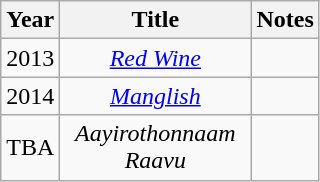<table class="wikitable" style="text-align:center;">
<tr>
<th>Year</th>
<th style="width:120px;">Title</th>
<th>Notes</th>
</tr>
<tr>
<td rowspan="1">2013</td>
<td><em><a href='#'>Red Wine</a></em></td>
<td></td>
</tr>
<tr>
<td rowspan="1">2014</td>
<td><em><a href='#'>Manglish</a></em></td>
<td></td>
</tr>
<tr>
<td rowspan="1">TBA</td>
<td><em>Aayirothonnaam Raavu</em></td>
<td></td>
</tr>
</table>
